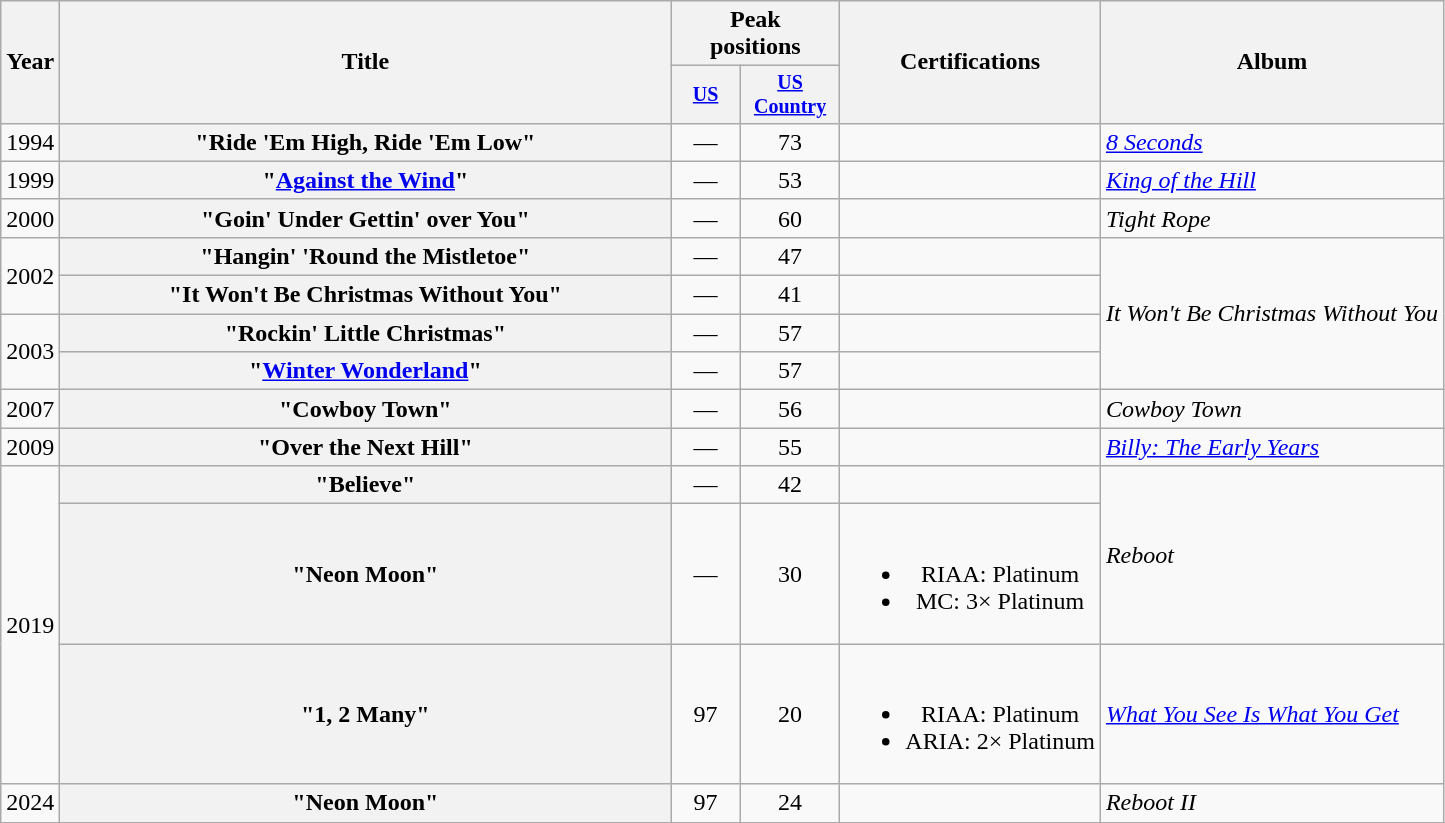<table class="wikitable plainrowheaders" style="text-align:center;">
<tr>
<th scope="col" rowspan="2">Year</th>
<th scope="col" rowspan="2" style="width:25em;">Title</th>
<th scope="col" colspan="2">Peak<br>positions</th>
<th scope="col" rowspan="2">Certifications</th>
<th scope="col" rowspan="2">Album</th>
</tr>
<tr style="font-size:smaller;">
<th scope="col" width="40"><a href='#'>US</a><br></th>
<th scope="col" width="60"><a href='#'>US Country</a><br></th>
</tr>
<tr>
<td>1994</td>
<th scope="row">"Ride 'Em High, Ride 'Em Low"</th>
<td>—</td>
<td>73</td>
<td></td>
<td align="left"><em><a href='#'>8 Seconds</a></em> </td>
</tr>
<tr>
<td>1999</td>
<th scope="row">"<a href='#'>Against the Wind</a>"</th>
<td>—</td>
<td>53</td>
<td></td>
<td align="left"><em><a href='#'>King of the Hill</a></em> </td>
</tr>
<tr>
<td>2000</td>
<th scope="row">"Goin' Under Gettin' over You"</th>
<td>—</td>
<td>60</td>
<td></td>
<td align="left"><em>Tight Rope</em></td>
</tr>
<tr>
<td rowspan="2">2002</td>
<th scope="row">"Hangin' 'Round the Mistletoe"</th>
<td>—</td>
<td>47</td>
<td></td>
<td align="left" rowspan="4"><em>It Won't Be Christmas Without You</em></td>
</tr>
<tr>
<th scope="row">"It Won't Be Christmas Without You"</th>
<td>—</td>
<td>41</td>
<td></td>
</tr>
<tr>
<td rowspan="2">2003</td>
<th scope="row">"Rockin' Little Christmas"</th>
<td>—</td>
<td>57</td>
<td></td>
</tr>
<tr>
<th scope="row">"<a href='#'>Winter Wonderland</a>"</th>
<td>—</td>
<td>57</td>
<td></td>
</tr>
<tr>
<td>2007</td>
<th scope="row">"Cowboy Town"</th>
<td>—</td>
<td>56</td>
<td></td>
<td align="left"><em>Cowboy Town</em></td>
</tr>
<tr>
<td>2009</td>
<th scope="row">"Over the Next Hill" </th>
<td>—</td>
<td>55</td>
<td></td>
<td align="left"><em><a href='#'>Billy: The Early Years</a></em> </td>
</tr>
<tr>
<td rowspan="3">2019</td>
<th scope="row">"Believe" </th>
<td>—</td>
<td>42</td>
<td></td>
<td rowspan="2" align="left"><em>Reboot</em></td>
</tr>
<tr>
<th scope="row">"Neon Moon" </th>
<td>—</td>
<td>30</td>
<td><br><ul><li>RIAA: Platinum</li><li>MC: 3× Platinum</li></ul></td>
</tr>
<tr>
<th scope="row">"1, 2 Many" </th>
<td>97</td>
<td>20</td>
<td><br><ul><li>RIAA: Platinum</li><li>ARIA: 2× Platinum</li></ul></td>
<td align="left"><em><a href='#'>What You See Is What You Get</a></em></td>
</tr>
<tr>
<td>2024</td>
<th scope="row">"Neon Moon" </th>
<td>97</td>
<td>24</td>
<td></td>
<td align="left"><em>Reboot II</em></td>
</tr>
</table>
